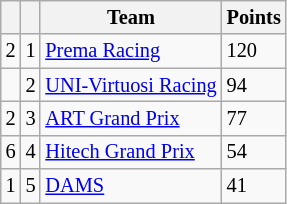<table class="wikitable" style="font-size: 85%;">
<tr>
<th></th>
<th></th>
<th>Team</th>
<th>Points</th>
</tr>
<tr>
<td align="left"> 2</td>
<td align="center">1</td>
<td> <a href='#'>Prema Racing</a></td>
<td>120</td>
</tr>
<tr>
<td align="left"></td>
<td align="center">2</td>
<td> <a href='#'>UNI-Virtuosi Racing</a></td>
<td>94</td>
</tr>
<tr>
<td align="left"> 2</td>
<td align="center">3</td>
<td> <a href='#'>ART Grand Prix</a></td>
<td>77</td>
</tr>
<tr>
<td align="left"> 6</td>
<td align="center">4</td>
<td> <a href='#'>Hitech Grand Prix</a></td>
<td>54</td>
</tr>
<tr>
<td align="left"> 1</td>
<td align="center">5</td>
<td> <a href='#'>DAMS</a></td>
<td>41</td>
</tr>
</table>
